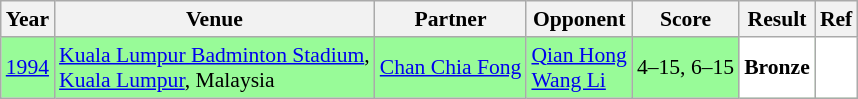<table class="sortable wikitable" style="font-size: 90%;">
<tr>
<th>Year</th>
<th>Venue</th>
<th>Partner</th>
<th>Opponent</th>
<th>Score</th>
<th>Result</th>
<th>Ref</th>
</tr>
<tr style="background:#98FB98">
<td align="center"><a href='#'>1994</a></td>
<td align="left"><a href='#'>Kuala Lumpur Badminton Stadium</a>,<br><a href='#'>Kuala Lumpur</a>, Malaysia</td>
<td align="left"> <a href='#'>Chan Chia Fong</a></td>
<td align="left"> <a href='#'>Qian Hong</a><br> <a href='#'>Wang Li</a></td>
<td align="left">4–15, 6–15</td>
<td style="text-align:left; background:white"> <strong>Bronze</strong></td>
<td style="text-align:center; background:white"></td>
</tr>
</table>
